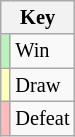<table class="wikitable" style="font-size: 85%">
<tr>
<th colspan="2">Key</th>
</tr>
<tr>
<td bgcolor=#BBF3BB></td>
<td>Win</td>
</tr>
<tr>
<td bgcolor=#FFFFBB></td>
<td>Draw</td>
</tr>
<tr>
<td bgcolor=#FFBBBB></td>
<td>Defeat</td>
</tr>
</table>
